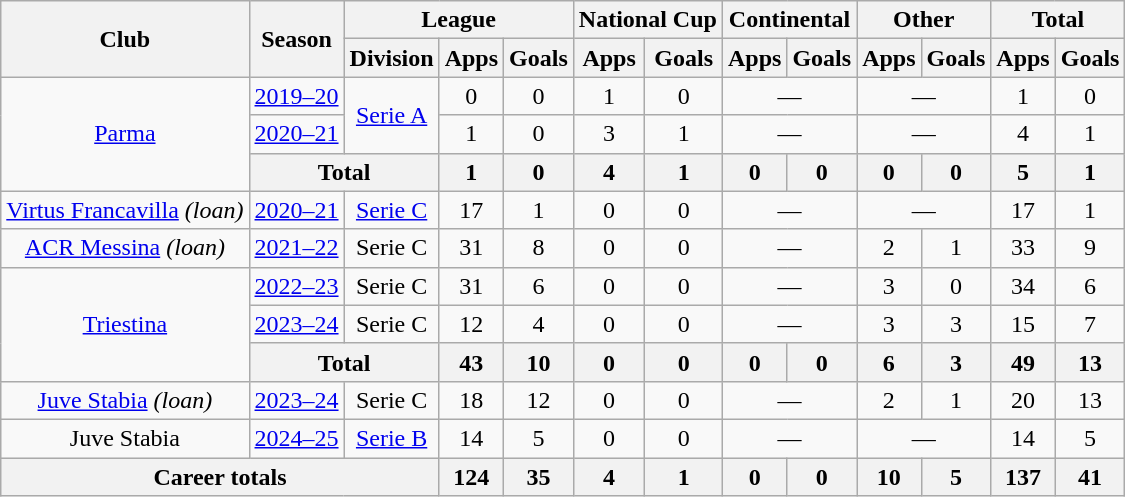<table class="wikitable" style="text-align:center">
<tr>
<th rowspan="2">Club</th>
<th rowspan="2">Season</th>
<th colspan="3">League</th>
<th colspan="2">National Cup</th>
<th colspan="2">Continental</th>
<th colspan="2">Other</th>
<th colspan="2">Total</th>
</tr>
<tr>
<th>Division</th>
<th>Apps</th>
<th>Goals</th>
<th>Apps</th>
<th>Goals</th>
<th>Apps</th>
<th>Goals</th>
<th>Apps</th>
<th>Goals</th>
<th>Apps</th>
<th>Goals</th>
</tr>
<tr>
<td rowspan="3"><a href='#'>Parma</a></td>
<td><a href='#'>2019–20</a></td>
<td rowspan="2"><a href='#'>Serie A</a></td>
<td>0</td>
<td>0</td>
<td>1</td>
<td>0</td>
<td colspan="2">—</td>
<td colspan="2">—</td>
<td>1</td>
<td>0</td>
</tr>
<tr>
<td><a href='#'>2020–21</a></td>
<td>1</td>
<td>0</td>
<td>3</td>
<td>1</td>
<td colspan="2">—</td>
<td colspan="2">—</td>
<td>4</td>
<td>1</td>
</tr>
<tr>
<th colspan="2">Total</th>
<th>1</th>
<th>0</th>
<th>4</th>
<th>1</th>
<th>0</th>
<th>0</th>
<th>0</th>
<th>0</th>
<th>5</th>
<th>1</th>
</tr>
<tr>
<td><a href='#'>Virtus Francavilla</a> <em>(loan)</em></td>
<td><a href='#'>2020–21</a></td>
<td><a href='#'>Serie C</a></td>
<td>17</td>
<td>1</td>
<td>0</td>
<td>0</td>
<td colspan="2">—</td>
<td colspan="2">—</td>
<td>17</td>
<td>1</td>
</tr>
<tr>
<td><a href='#'>ACR Messina</a> <em>(loan)</em></td>
<td><a href='#'>2021–22</a></td>
<td>Serie C</td>
<td>31</td>
<td>8</td>
<td>0</td>
<td>0</td>
<td colspan="2">—</td>
<td>2</td>
<td>1</td>
<td>33</td>
<td>9</td>
</tr>
<tr>
<td rowspan="3"><a href='#'>Triestina</a></td>
<td><a href='#'>2022–23</a></td>
<td>Serie C</td>
<td>31</td>
<td>6</td>
<td>0</td>
<td>0</td>
<td colspan="2">—</td>
<td>3</td>
<td>0</td>
<td>34</td>
<td>6</td>
</tr>
<tr>
<td><a href='#'>2023–24</a></td>
<td>Serie C</td>
<td>12</td>
<td>4</td>
<td>0</td>
<td>0</td>
<td colspan="2">—</td>
<td>3</td>
<td>3</td>
<td>15</td>
<td>7</td>
</tr>
<tr>
<th colspan="2">Total</th>
<th>43</th>
<th>10</th>
<th>0</th>
<th>0</th>
<th>0</th>
<th>0</th>
<th>6</th>
<th>3</th>
<th>49</th>
<th>13</th>
</tr>
<tr>
<td><a href='#'>Juve Stabia</a> <em>(loan)</em></td>
<td><a href='#'>2023–24</a></td>
<td>Serie C</td>
<td>18</td>
<td>12</td>
<td>0</td>
<td>0</td>
<td colspan="2">—</td>
<td>2</td>
<td>1</td>
<td>20</td>
<td>13</td>
</tr>
<tr>
<td>Juve Stabia</td>
<td><a href='#'>2024–25</a></td>
<td><a href='#'>Serie B</a></td>
<td>14</td>
<td>5</td>
<td>0</td>
<td>0</td>
<td colspan="2">—</td>
<td colspan="2">—</td>
<td>14</td>
<td>5</td>
</tr>
<tr>
<th colspan="3">Career totals</th>
<th>124</th>
<th>35</th>
<th>4</th>
<th>1</th>
<th>0</th>
<th>0</th>
<th>10</th>
<th>5</th>
<th>137</th>
<th>41</th>
</tr>
</table>
